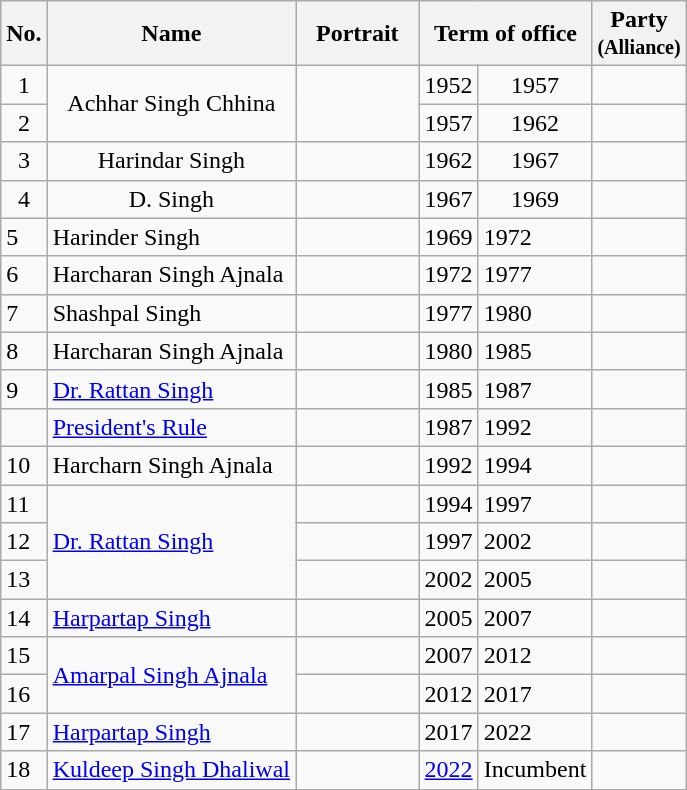<table class="wikitable sortable">
<tr>
<th>No.</th>
<th>Name</th>
<th width=75>Portrait</th>
<th colspan="2">Term of office</th>
<th colspan=2>Party<br><small>(Alliance)</small></th>
</tr>
<tr align="center">
<td>1</td>
<td rowspan="2">Achhar Singh Chhina</td>
<td rowspan="2"></td>
<td>1952</td>
<td>1957</td>
<td></td>
</tr>
<tr align="center">
<td>2</td>
<td>1957</td>
<td>1962</td>
</tr>
<tr align="center">
<td>3</td>
<td>Harindar Singh</td>
<td></td>
<td>1962</td>
<td>1967</td>
<td></td>
</tr>
<tr align="center">
<td>4</td>
<td>D. Singh</td>
<td></td>
<td>1967</td>
<td>1969</td>
<td></td>
</tr>
<tr>
<td>5</td>
<td>Harinder Singh</td>
<td></td>
<td>1969</td>
<td>1972</td>
<td></td>
</tr>
<tr>
<td>6</td>
<td>Harcharan Singh Ajnala</td>
<td></td>
<td>1972</td>
<td>1977</td>
</tr>
<tr>
<td>7</td>
<td>Shashpal Singh</td>
<td></td>
<td>1977</td>
<td>1980</td>
<td></td>
</tr>
<tr>
<td>8</td>
<td>Harcharan Singh Ajnala</td>
<td></td>
<td>1980</td>
<td>1985</td>
<td></td>
</tr>
<tr>
<td>9</td>
<td><a href='#'>Dr. Rattan Singh</a></td>
<td></td>
<td>1985</td>
<td>1987</td>
<td></td>
</tr>
<tr>
<td></td>
<td><a href='#'>President's Rule</a></td>
<td></td>
<td>1987</td>
<td>1992</td>
<td></td>
</tr>
<tr>
<td>10</td>
<td>Harcharn Singh Ajnala</td>
<td></td>
<td>1992</td>
<td>1994</td>
<td></td>
</tr>
<tr>
<td>11</td>
<td rowspan="3"><a href='#'>Dr. Rattan Singh</a></td>
<td></td>
<td>1994</td>
<td>1997</td>
<td></td>
</tr>
<tr>
<td>12</td>
<td></td>
<td>1997</td>
<td>2002</td>
<td></td>
</tr>
<tr>
<td>13</td>
<td></td>
<td>2002</td>
<td>2005</td>
</tr>
<tr>
<td>14</td>
<td><a href='#'>Harpartap Singh</a></td>
<td></td>
<td>2005</td>
<td>2007</td>
<td></td>
</tr>
<tr>
<td>15</td>
<td rowspan="2"><a href='#'>Amarpal Singh Ajnala</a></td>
<td></td>
<td>2007</td>
<td>2012</td>
<td></td>
</tr>
<tr>
<td>16</td>
<td></td>
<td>2012</td>
<td>2017</td>
</tr>
<tr>
<td>17</td>
<td><a href='#'>Harpartap Singh</a></td>
<td></td>
<td>2017</td>
<td>2022</td>
<td></td>
</tr>
<tr>
<td>18</td>
<td><a href='#'>Kuldeep Singh Dhaliwal</a></td>
<td></td>
<td><a href='#'>2022</a></td>
<td>Incumbent</td>
<td></td>
</tr>
<tr>
</tr>
</table>
